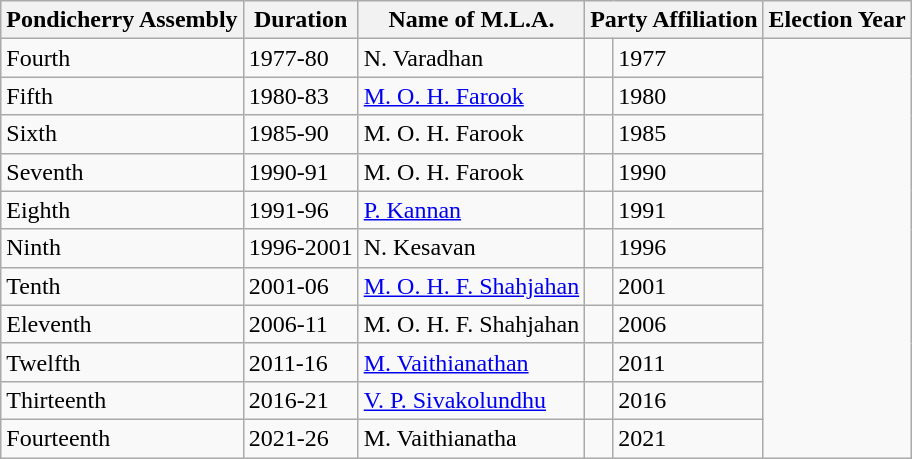<table class="wikitable sortable">
<tr>
<th>Pondicherry Assembly</th>
<th>Duration</th>
<th>Name of M.L.A.</th>
<th colspan="2">Party Affiliation</th>
<th>Election Year</th>
</tr>
<tr>
<td>Fourth</td>
<td>1977-80</td>
<td>N. Varadhan</td>
<td></td>
<td>1977</td>
</tr>
<tr>
<td>Fifth</td>
<td>1980-83</td>
<td><a href='#'>M. O. H. Farook</a></td>
<td></td>
<td>1980</td>
</tr>
<tr>
<td>Sixth</td>
<td>1985-90</td>
<td>M. O. H. Farook</td>
<td></td>
<td>1985</td>
</tr>
<tr>
<td>Seventh</td>
<td>1990-91</td>
<td>M. O. H. Farook</td>
<td></td>
<td>1990</td>
</tr>
<tr>
<td>Eighth</td>
<td>1991-96</td>
<td><a href='#'>P. Kannan</a></td>
<td></td>
<td>1991</td>
</tr>
<tr>
<td>Ninth</td>
<td>1996-2001</td>
<td>N. Kesavan</td>
<td></td>
<td>1996</td>
</tr>
<tr>
<td>Tenth</td>
<td>2001-06</td>
<td><a href='#'>M. O. H. F. Shahjahan</a></td>
<td></td>
<td>2001</td>
</tr>
<tr>
<td>Eleventh</td>
<td>2006-11</td>
<td>M. O. H. F. Shahjahan</td>
<td></td>
<td>2006</td>
</tr>
<tr>
<td>Twelfth</td>
<td>2011-16</td>
<td><a href='#'>M. Vaithianathan</a></td>
<td></td>
<td>2011</td>
</tr>
<tr>
<td>Thirteenth</td>
<td>2016-21</td>
<td><a href='#'>V. P. Sivakolundhu</a></td>
<td></td>
<td>2016</td>
</tr>
<tr>
<td>Fourteenth</td>
<td>2021-26</td>
<td>M. Vaithianatha</td>
<td></td>
<td>2021</td>
</tr>
</table>
